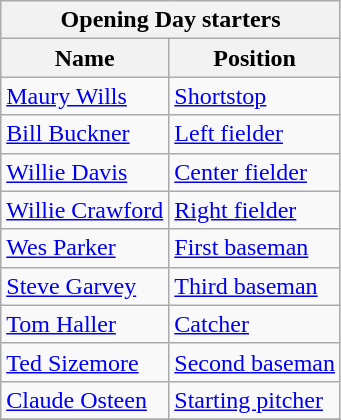<table class="wikitable" style="text-align:left">
<tr>
<th colspan="2">Opening Day starters</th>
</tr>
<tr>
<th>Name</th>
<th>Position</th>
</tr>
<tr>
<td><a href='#'>Maury Wills</a></td>
<td><a href='#'>Shortstop</a></td>
</tr>
<tr>
<td><a href='#'>Bill Buckner</a></td>
<td><a href='#'>Left fielder</a></td>
</tr>
<tr>
<td><a href='#'>Willie Davis</a></td>
<td><a href='#'>Center fielder</a></td>
</tr>
<tr>
<td><a href='#'>Willie Crawford</a></td>
<td><a href='#'>Right fielder</a></td>
</tr>
<tr>
<td><a href='#'>Wes Parker</a></td>
<td><a href='#'>First baseman</a></td>
</tr>
<tr>
<td><a href='#'>Steve Garvey</a></td>
<td><a href='#'>Third baseman</a></td>
</tr>
<tr>
<td><a href='#'>Tom Haller</a></td>
<td><a href='#'>Catcher</a></td>
</tr>
<tr>
<td><a href='#'>Ted Sizemore</a></td>
<td><a href='#'>Second baseman</a></td>
</tr>
<tr>
<td><a href='#'>Claude Osteen</a></td>
<td><a href='#'>Starting pitcher</a></td>
</tr>
<tr>
</tr>
</table>
